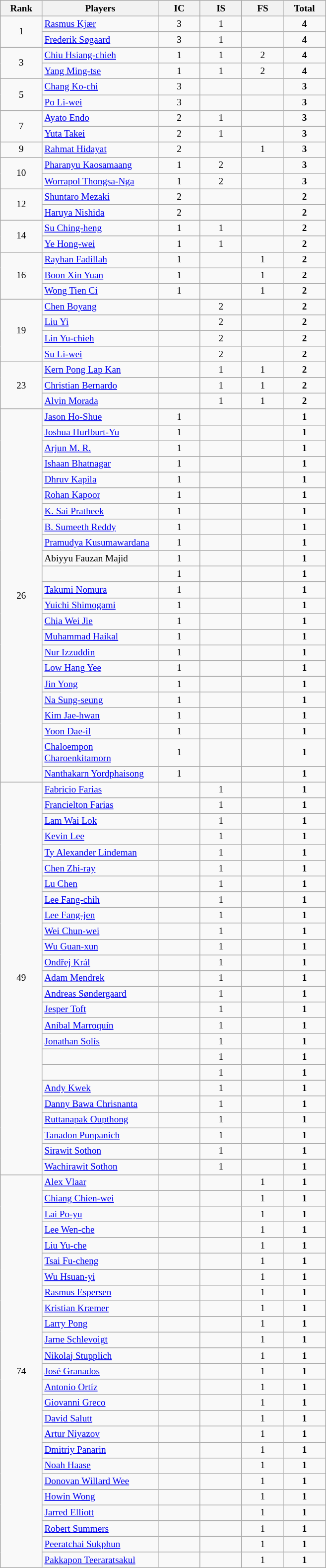<table class="wikitable" style="font-size:80%; text-align:center">
<tr>
<th width="50">Rank</th>
<th width="150">Players</th>
<th width="50">IC</th>
<th width="50">IS</th>
<th width="50">FS</th>
<th width="50">Total</th>
</tr>
<tr>
<td rowspan=2>1</td>
<td align="left"> <a href='#'>Rasmus Kjær</a></td>
<td>3</td>
<td>1</td>
<td></td>
<td><strong>4</strong></td>
</tr>
<tr>
<td align="left"> <a href='#'>Frederik Søgaard</a></td>
<td>3</td>
<td>1</td>
<td></td>
<td><strong>4</strong></td>
</tr>
<tr>
<td rowspan=2>3</td>
<td align="left"> <a href='#'>Chiu Hsiang-chieh</a></td>
<td>1</td>
<td>1</td>
<td>2</td>
<td><strong>4</strong></td>
</tr>
<tr>
<td align="left"> <a href='#'>Yang Ming-tse</a></td>
<td>1</td>
<td>1</td>
<td>2</td>
<td><strong>4</strong></td>
</tr>
<tr>
<td rowspan=2>5</td>
<td align="left"> <a href='#'>Chang Ko-chi</a></td>
<td>3</td>
<td></td>
<td></td>
<td><strong>3</strong></td>
</tr>
<tr>
<td align="left"> <a href='#'>Po Li-wei</a></td>
<td>3</td>
<td></td>
<td></td>
<td><strong>3</strong></td>
</tr>
<tr>
<td rowspan=2>7</td>
<td align="left"> <a href='#'>Ayato Endo</a></td>
<td>2</td>
<td>1</td>
<td></td>
<td><strong>3</strong></td>
</tr>
<tr>
<td align="left"> <a href='#'>Yuta Takei</a></td>
<td>2</td>
<td>1</td>
<td></td>
<td><strong>3</strong></td>
</tr>
<tr>
<td>9</td>
<td align="left"> <a href='#'>Rahmat Hidayat</a></td>
<td>2</td>
<td></td>
<td>1</td>
<td><strong>3</strong></td>
</tr>
<tr>
<td rowspan=2>10</td>
<td align="left"> <a href='#'>Pharanyu Kaosamaang</a></td>
<td>1</td>
<td>2</td>
<td></td>
<td><strong>3</strong></td>
</tr>
<tr>
<td align="left"> <a href='#'>Worrapol Thongsa-Nga</a></td>
<td>1</td>
<td>2</td>
<td></td>
<td><strong>3</strong></td>
</tr>
<tr>
<td rowspan=2>12</td>
<td align="left"> <a href='#'>Shuntaro Mezaki</a></td>
<td>2</td>
<td></td>
<td></td>
<td><strong>2</strong></td>
</tr>
<tr>
<td align="left"> <a href='#'>Haruya Nishida</a></td>
<td>2</td>
<td></td>
<td></td>
<td><strong>2</strong></td>
</tr>
<tr>
<td rowspan=2>14</td>
<td align="left"> <a href='#'>Su Ching-heng</a></td>
<td>1</td>
<td>1</td>
<td></td>
<td><strong>2</strong></td>
</tr>
<tr>
<td align="left"> <a href='#'>Ye Hong-wei</a></td>
<td>1</td>
<td>1</td>
<td></td>
<td><strong>2</strong></td>
</tr>
<tr>
<td rowspan=3>16</td>
<td align="left"> <a href='#'>Rayhan Fadillah</a></td>
<td>1</td>
<td></td>
<td>1</td>
<td><strong>2</strong></td>
</tr>
<tr>
<td align="left"> <a href='#'>Boon Xin Yuan</a></td>
<td>1</td>
<td></td>
<td>1</td>
<td><strong>2</strong></td>
</tr>
<tr>
<td align="left"> <a href='#'>Wong Tien Ci</a></td>
<td>1</td>
<td></td>
<td>1</td>
<td><strong>2</strong></td>
</tr>
<tr>
<td rowspan=4>19</td>
<td align="left"> <a href='#'>Chen Boyang</a></td>
<td></td>
<td>2</td>
<td></td>
<td><strong>2</strong></td>
</tr>
<tr>
<td align="left"> <a href='#'>Liu Yi</a></td>
<td></td>
<td>2</td>
<td></td>
<td><strong>2</strong></td>
</tr>
<tr>
<td align="left"> <a href='#'>Lin Yu-chieh</a></td>
<td></td>
<td>2</td>
<td></td>
<td><strong>2</strong></td>
</tr>
<tr>
<td align="left"> <a href='#'>Su Li-wei</a></td>
<td></td>
<td>2</td>
<td></td>
<td><strong>2</strong></td>
</tr>
<tr>
<td rowspan=3>23</td>
<td align="left"> <a href='#'>Kern Pong Lap Kan</a></td>
<td></td>
<td>1</td>
<td>1</td>
<td><strong>2</strong></td>
</tr>
<tr>
<td align="left"> <a href='#'>Christian Bernardo</a></td>
<td></td>
<td>1</td>
<td>1</td>
<td><strong>2</strong></td>
</tr>
<tr>
<td align="left"> <a href='#'>Alvin Morada</a></td>
<td></td>
<td>1</td>
<td>1</td>
<td><strong>2</strong></td>
</tr>
<tr>
<td rowspan=23>26</td>
<td align="left"> <a href='#'>Jason Ho-Shue</a></td>
<td>1</td>
<td></td>
<td></td>
<td><strong>1</strong></td>
</tr>
<tr>
<td align="left"> <a href='#'>Joshua Hurlburt-Yu</a></td>
<td>1</td>
<td></td>
<td></td>
<td><strong>1</strong></td>
</tr>
<tr>
<td align="left"> <a href='#'>Arjun M. R.</a></td>
<td>1</td>
<td></td>
<td></td>
<td><strong>1</strong></td>
</tr>
<tr>
<td align="left"> <a href='#'>Ishaan Bhatnagar</a></td>
<td>1</td>
<td></td>
<td></td>
<td><strong>1</strong></td>
</tr>
<tr>
<td align="left"> <a href='#'>Dhruv Kapila</a></td>
<td>1</td>
<td></td>
<td></td>
<td><strong>1</strong></td>
</tr>
<tr>
<td align="left"> <a href='#'>Rohan Kapoor</a></td>
<td>1</td>
<td></td>
<td></td>
<td><strong>1</strong></td>
</tr>
<tr>
<td align="left"> <a href='#'>K. Sai Pratheek</a></td>
<td>1</td>
<td></td>
<td></td>
<td><strong>1</strong></td>
</tr>
<tr>
<td align="left"> <a href='#'>B. Sumeeth Reddy</a></td>
<td>1</td>
<td></td>
<td></td>
<td><strong>1</strong></td>
</tr>
<tr>
<td align="left"> <a href='#'>Pramudya Kusumawardana</a></td>
<td>1</td>
<td></td>
<td></td>
<td><strong>1</strong></td>
</tr>
<tr>
<td align="left"> Abiyyu Fauzan Majid</td>
<td>1</td>
<td></td>
<td></td>
<td><strong>1</strong></td>
</tr>
<tr>
<td align="left"></td>
<td>1</td>
<td></td>
<td></td>
<td><strong>1</strong></td>
</tr>
<tr>
<td align="left"> <a href='#'>Takumi Nomura</a></td>
<td>1</td>
<td></td>
<td></td>
<td><strong>1</strong></td>
</tr>
<tr>
<td align="left"> <a href='#'>Yuichi Shimogami</a></td>
<td>1</td>
<td></td>
<td></td>
<td><strong>1</strong></td>
</tr>
<tr>
<td align="left"> <a href='#'>Chia Wei Jie</a></td>
<td>1</td>
<td></td>
<td></td>
<td><strong>1</strong></td>
</tr>
<tr>
<td align="left"> <a href='#'>Muhammad Haikal</a></td>
<td>1</td>
<td></td>
<td></td>
<td><strong>1</strong></td>
</tr>
<tr>
<td align="left"> <a href='#'>Nur Izzuddin</a></td>
<td>1</td>
<td></td>
<td></td>
<td><strong>1</strong></td>
</tr>
<tr>
<td align="left"> <a href='#'>Low Hang Yee</a></td>
<td>1</td>
<td></td>
<td></td>
<td><strong>1</strong></td>
</tr>
<tr>
<td align="left"> <a href='#'>Jin Yong</a></td>
<td>1</td>
<td></td>
<td></td>
<td><strong>1</strong></td>
</tr>
<tr>
<td align="left"> <a href='#'>Na Sung-seung</a></td>
<td>1</td>
<td></td>
<td></td>
<td><strong>1</strong></td>
</tr>
<tr>
<td align="left"> <a href='#'>Kim Jae-hwan</a></td>
<td>1</td>
<td></td>
<td></td>
<td><strong>1</strong></td>
</tr>
<tr>
<td align="left"> <a href='#'>Yoon Dae-il</a></td>
<td>1</td>
<td></td>
<td></td>
<td><strong>1</strong></td>
</tr>
<tr>
<td align="left"> <a href='#'>Chaloempon Charoenkitamorn</a></td>
<td>1</td>
<td></td>
<td></td>
<td><strong>1</strong></td>
</tr>
<tr>
<td align="left"> <a href='#'>Nanthakarn Yordphaisong</a></td>
<td>1</td>
<td></td>
<td></td>
<td><strong>1</strong></td>
</tr>
<tr>
<td rowspan=25>49</td>
<td align="left"> <a href='#'>Fabricio Farias</a></td>
<td></td>
<td>1</td>
<td></td>
<td><strong>1</strong></td>
</tr>
<tr>
<td align="left"> <a href='#'>Francielton Farias</a></td>
<td></td>
<td>1</td>
<td></td>
<td><strong>1</strong></td>
</tr>
<tr>
<td align="left"> <a href='#'>Lam Wai Lok</a></td>
<td></td>
<td>1</td>
<td></td>
<td><strong>1</strong></td>
</tr>
<tr>
<td align="left"> <a href='#'>Kevin Lee</a></td>
<td></td>
<td>1</td>
<td></td>
<td><strong>1</strong></td>
</tr>
<tr>
<td align="left"> <a href='#'>Ty Alexander Lindeman</a></td>
<td></td>
<td>1</td>
<td></td>
<td><strong>1</strong></td>
</tr>
<tr>
<td align="left"> <a href='#'>Chen Zhi-ray</a></td>
<td></td>
<td>1</td>
<td></td>
<td><strong>1</strong></td>
</tr>
<tr>
<td align="left"> <a href='#'>Lu Chen</a></td>
<td></td>
<td>1</td>
<td></td>
<td><strong>1</strong></td>
</tr>
<tr>
<td align="left"> <a href='#'>Lee Fang-chih</a></td>
<td></td>
<td>1</td>
<td></td>
<td><strong>1</strong></td>
</tr>
<tr>
<td align="left"> <a href='#'>Lee Fang-jen</a></td>
<td></td>
<td>1</td>
<td></td>
<td><strong>1</strong></td>
</tr>
<tr>
<td align="left"> <a href='#'>Wei Chun-wei</a></td>
<td></td>
<td>1</td>
<td></td>
<td><strong>1</strong></td>
</tr>
<tr>
<td align="left"> <a href='#'>Wu Guan-xun</a></td>
<td></td>
<td>1</td>
<td></td>
<td><strong>1</strong></td>
</tr>
<tr>
<td align="left"> <a href='#'>Ondřej Král</a></td>
<td></td>
<td>1</td>
<td></td>
<td><strong>1</strong></td>
</tr>
<tr>
<td align="left"> <a href='#'>Adam Mendrek</a></td>
<td></td>
<td>1</td>
<td></td>
<td><strong>1</strong></td>
</tr>
<tr>
<td align="left"> <a href='#'>Andreas Søndergaard</a></td>
<td></td>
<td>1</td>
<td></td>
<td><strong>1</strong></td>
</tr>
<tr>
<td align="left"> <a href='#'>Jesper Toft</a></td>
<td></td>
<td>1</td>
<td></td>
<td><strong>1</strong></td>
</tr>
<tr>
<td align="left"> <a href='#'>Aníbal Marroquín</a></td>
<td></td>
<td>1</td>
<td></td>
<td><strong>1</strong></td>
</tr>
<tr>
<td align="left"> <a href='#'>Jonathan Solís</a></td>
<td></td>
<td>1</td>
<td></td>
<td><strong>1</strong></td>
</tr>
<tr>
<td align="left"></td>
<td></td>
<td>1</td>
<td></td>
<td><strong>1</strong></td>
</tr>
<tr>
<td align="left"></td>
<td></td>
<td>1</td>
<td></td>
<td><strong>1</strong></td>
</tr>
<tr>
<td align="left"> <a href='#'>Andy Kwek</a></td>
<td></td>
<td>1</td>
<td></td>
<td><strong>1</strong></td>
</tr>
<tr>
<td align="left"> <a href='#'>Danny Bawa Chrisnanta</a></td>
<td></td>
<td>1</td>
<td></td>
<td><strong>1</strong></td>
</tr>
<tr>
<td align="left"> <a href='#'>Ruttanapak Oupthong</a></td>
<td></td>
<td>1</td>
<td></td>
<td><strong>1</strong></td>
</tr>
<tr>
<td align="left"> <a href='#'>Tanadon Punpanich</a></td>
<td></td>
<td>1</td>
<td></td>
<td><strong>1</strong></td>
</tr>
<tr>
<td align="left"> <a href='#'>Sirawit Sothon</a></td>
<td></td>
<td>1</td>
<td></td>
<td><strong>1</strong></td>
</tr>
<tr>
<td align="left"> <a href='#'>Wachirawit Sothon</a></td>
<td></td>
<td>1</td>
<td></td>
<td><strong>1</strong></td>
</tr>
<tr>
<td rowspan=26>74</td>
<td align="left"> <a href='#'>Alex Vlaar</a></td>
<td></td>
<td></td>
<td>1</td>
<td><strong>1</strong></td>
</tr>
<tr>
<td align="left"> <a href='#'>Chiang Chien-wei</a></td>
<td></td>
<td></td>
<td>1</td>
<td><strong>1</strong></td>
</tr>
<tr>
<td align="left"> <a href='#'>Lai Po-yu</a></td>
<td></td>
<td></td>
<td>1</td>
<td><strong>1</strong></td>
</tr>
<tr>
<td align="left"> <a href='#'>Lee Wen-che</a></td>
<td></td>
<td></td>
<td>1</td>
<td><strong>1</strong></td>
</tr>
<tr>
<td align="left"> <a href='#'>Liu Yu-che</a></td>
<td></td>
<td></td>
<td>1</td>
<td><strong>1</strong></td>
</tr>
<tr>
<td align="left"> <a href='#'>Tsai Fu-cheng</a></td>
<td></td>
<td></td>
<td>1</td>
<td><strong>1</strong></td>
</tr>
<tr>
<td align="left"> <a href='#'>Wu Hsuan-yi</a></td>
<td></td>
<td></td>
<td>1</td>
<td><strong>1</strong></td>
</tr>
<tr>
<td align="left"> <a href='#'>Rasmus Espersen</a></td>
<td></td>
<td></td>
<td>1</td>
<td><strong>1</strong></td>
</tr>
<tr>
<td align="left"> <a href='#'>Kristian Kræmer</a></td>
<td></td>
<td></td>
<td>1</td>
<td><strong>1</strong></td>
</tr>
<tr>
<td align="left"> <a href='#'>Larry Pong</a></td>
<td></td>
<td></td>
<td>1</td>
<td><strong>1</strong></td>
</tr>
<tr>
<td align="left"> <a href='#'>Jarne Schlevoigt</a></td>
<td></td>
<td></td>
<td>1</td>
<td><strong>1</strong></td>
</tr>
<tr>
<td align="left"> <a href='#'>Nikolaj Stupplich</a></td>
<td></td>
<td></td>
<td>1</td>
<td><strong>1</strong></td>
</tr>
<tr>
<td align="left" nowrap> <a href='#'>José Granados</a></td>
<td></td>
<td></td>
<td>1</td>
<td><strong>1</strong></td>
</tr>
<tr>
<td align="left"> <a href='#'>Antonio Ortíz</a></td>
<td></td>
<td></td>
<td>1</td>
<td><strong>1</strong></td>
</tr>
<tr>
<td align="left"> <a href='#'>Giovanni Greco</a></td>
<td></td>
<td></td>
<td>1</td>
<td><strong>1</strong></td>
</tr>
<tr>
<td align="left"> <a href='#'>David Salutt</a></td>
<td></td>
<td></td>
<td>1</td>
<td><strong>1</strong></td>
</tr>
<tr>
<td align="left"> <a href='#'>Artur Niyazov</a></td>
<td></td>
<td></td>
<td>1</td>
<td><strong>1</strong></td>
</tr>
<tr>
<td align="left"> <a href='#'>Dmitriy Panarin</a></td>
<td></td>
<td></td>
<td>1</td>
<td><strong>1</strong></td>
</tr>
<tr>
<td align="left"> <a href='#'>Noah Haase</a></td>
<td></td>
<td></td>
<td>1</td>
<td><strong>1</strong></td>
</tr>
<tr>
<td align="left"> <a href='#'>Donovan Willard Wee</a></td>
<td></td>
<td></td>
<td>1</td>
<td><strong>1</strong></td>
</tr>
<tr>
<td align="left"> <a href='#'>Howin Wong</a></td>
<td></td>
<td></td>
<td>1</td>
<td><strong>1</strong></td>
</tr>
<tr>
<td align="left"> <a href='#'>Jarred Elliott</a></td>
<td></td>
<td></td>
<td>1</td>
<td><strong>1</strong></td>
</tr>
<tr>
<td align="left"> <a href='#'>Robert Summers</a></td>
<td></td>
<td></td>
<td>1</td>
<td><strong>1</strong></td>
</tr>
<tr>
<td align="left"> <a href='#'>Peeratchai Sukphun</a></td>
<td></td>
<td></td>
<td>1</td>
<td><strong>1</strong></td>
</tr>
<tr>
<td align="left"> <a href='#'>Pakkapon Teeraratsakul</a></td>
<td></td>
<td></td>
<td>1</td>
<td><strong>1</strong></td>
</tr>
</table>
